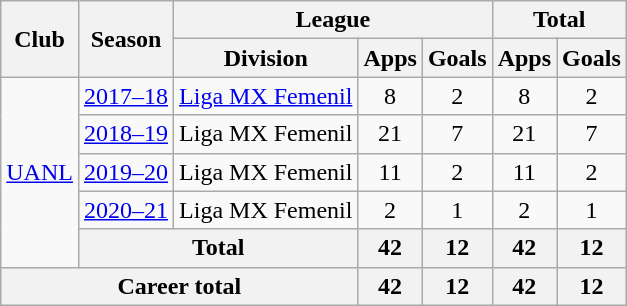<table class=wikitable style="text-align: center;">
<tr>
<th rowspan=2>Club</th>
<th rowspan=2>Season</th>
<th colspan=3>League</th>
<th colspan=2>Total</th>
</tr>
<tr>
<th>Division</th>
<th>Apps</th>
<th>Goals</th>
<th>Apps</th>
<th>Goals</th>
</tr>
<tr>
<td rowspan=5><a href='#'>UANL</a></td>
<td><a href='#'>2017–18</a></td>
<td><a href='#'>Liga MX Femenil</a></td>
<td>8</td>
<td>2</td>
<td>8</td>
<td>2</td>
</tr>
<tr>
<td><a href='#'>2018–19</a></td>
<td>Liga MX Femenil</td>
<td>21</td>
<td>7</td>
<td>21</td>
<td>7</td>
</tr>
<tr>
<td><a href='#'>2019–20</a></td>
<td>Liga MX Femenil</td>
<td>11</td>
<td>2</td>
<td>11</td>
<td>2</td>
</tr>
<tr>
<td><a href='#'>2020–21</a></td>
<td>Liga MX Femenil</td>
<td>2</td>
<td>1</td>
<td>2</td>
<td>1</td>
</tr>
<tr>
<th colspan=2>Total</th>
<th>42</th>
<th>12</th>
<th>42</th>
<th>12</th>
</tr>
<tr>
<th colspan=3>Career total</th>
<th>42</th>
<th>12</th>
<th>42</th>
<th>12</th>
</tr>
</table>
